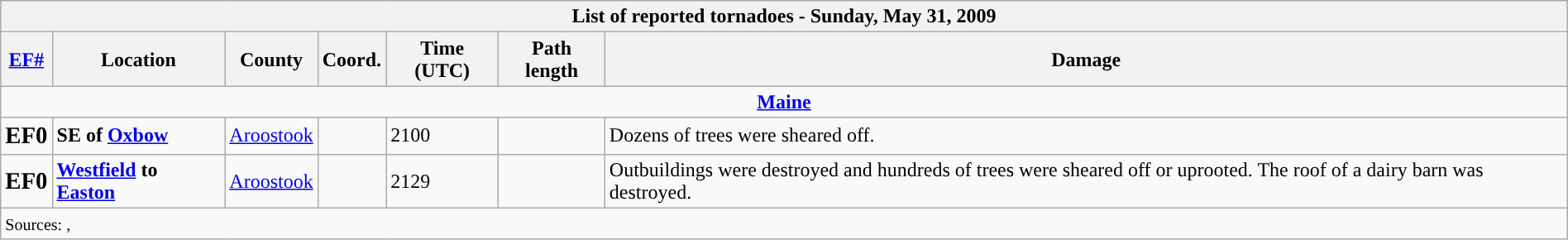<table class="wikitable collapsible" width="100%">
<tr>
<th colspan="7">List of reported tornadoes - Sunday, May 31, 2009</th>
</tr>
<tr>
<th><a href='#'>EF#</a></th>
<th>Location</th>
<th>County</th>
<th>Coord.</th>
<th>Time (UTC)</th>
<th>Path length</th>
<th>Damage</th>
</tr>
<tr>
<td colspan="7" align=center><strong><a href='#'>Maine</a></strong></td>
</tr>
<tr>
<td><big><strong>EF0</strong></big></td>
<td><strong>SE of <a href='#'>Oxbow</a></strong></td>
<td><a href='#'>Aroostook</a></td>
<td></td>
<td>2100</td>
<td></td>
<td>Dozens of trees were sheared off.</td>
</tr>
<tr>
<td><big><strong>EF0</strong></big></td>
<td><strong><a href='#'>Westfield</a> to <a href='#'>Easton</a></strong></td>
<td><a href='#'>Aroostook</a></td>
<td></td>
<td>2129</td>
<td></td>
<td>Outbuildings were destroyed and hundreds of trees were sheared off or uprooted. The roof of a dairy barn was destroyed.</td>
</tr>
<tr>
<td colspan="7"><small>Sources: , </small></td>
</tr>
</table>
